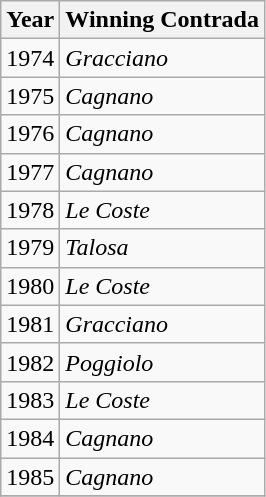<table class="wikitable">
<tr>
<th>Year</th>
<th>Winning Contrada</th>
</tr>
<tr>
<td>1974</td>
<td><em>Gracciano</em></td>
</tr>
<tr>
<td>1975</td>
<td><em>Cagnano</em></td>
</tr>
<tr>
<td>1976</td>
<td><em>Cagnano</em></td>
</tr>
<tr>
<td>1977</td>
<td><em>Cagnano</em></td>
</tr>
<tr>
<td>1978</td>
<td><em>Le Coste</em></td>
</tr>
<tr>
<td>1979</td>
<td><em>Talosa</em></td>
</tr>
<tr>
<td>1980</td>
<td><em>Le Coste</em></td>
</tr>
<tr>
<td>1981</td>
<td><em>Gracciano</em></td>
</tr>
<tr>
<td>1982</td>
<td><em>Poggiolo</em></td>
</tr>
<tr>
<td>1983</td>
<td><em>Le Coste</em></td>
</tr>
<tr>
<td>1984</td>
<td><em>Cagnano</em></td>
</tr>
<tr>
<td>1985</td>
<td><em>Cagnano</em></td>
</tr>
<tr>
</tr>
</table>
